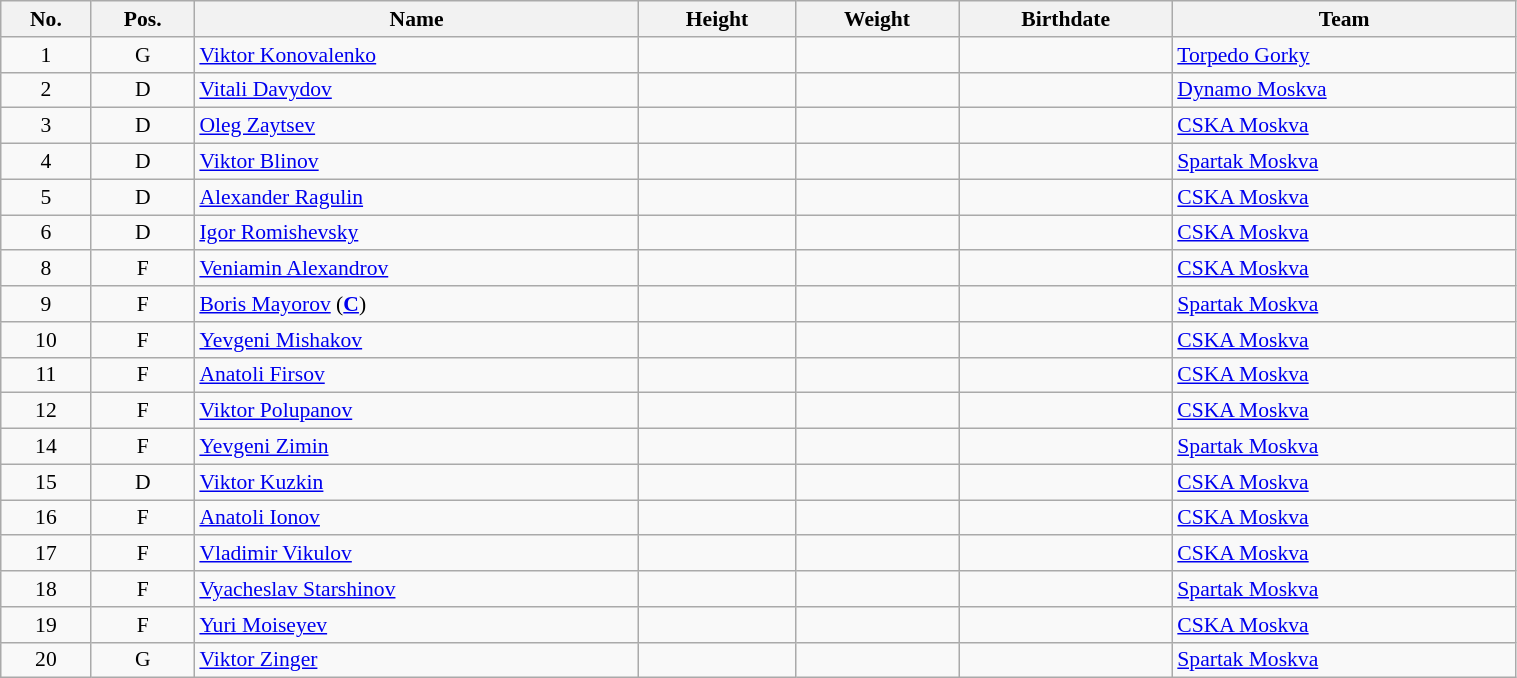<table class="wikitable sortable" width="80%" style="font-size: 90%; text-align: center;">
<tr>
<th>No.</th>
<th>Pos.</th>
<th>Name</th>
<th>Height</th>
<th>Weight</th>
<th>Birthdate</th>
<th>Team</th>
</tr>
<tr>
<td>1</td>
<td>G</td>
<td style="text-align:left;"><a href='#'>Viktor Konovalenko</a></td>
<td></td>
<td></td>
<td style="text-align:right;"></td>
<td style="text-align:left;"> <a href='#'>Torpedo Gorky</a></td>
</tr>
<tr>
<td>2</td>
<td>D</td>
<td style="text-align:left;"><a href='#'>Vitali Davydov</a></td>
<td></td>
<td></td>
<td style="text-align:right;"></td>
<td style="text-align:left;"> <a href='#'>Dynamo Moskva</a></td>
</tr>
<tr>
<td>3</td>
<td>D</td>
<td style="text-align:left;"><a href='#'>Oleg Zaytsev</a></td>
<td></td>
<td></td>
<td style="text-align:right;"></td>
<td style="text-align:left;"> <a href='#'>CSKA Moskva</a></td>
</tr>
<tr>
<td>4</td>
<td>D</td>
<td style="text-align:left;"><a href='#'>Viktor Blinov</a></td>
<td></td>
<td></td>
<td style="text-align:right;"></td>
<td style="text-align:left;"> <a href='#'>Spartak Moskva</a></td>
</tr>
<tr>
<td>5</td>
<td>D</td>
<td style="text-align:left;"><a href='#'>Alexander Ragulin</a></td>
<td></td>
<td></td>
<td style="text-align:right;"></td>
<td style="text-align:left;"> <a href='#'>CSKA Moskva</a></td>
</tr>
<tr>
<td>6</td>
<td>D</td>
<td style="text-align:left;"><a href='#'>Igor Romishevsky</a></td>
<td></td>
<td></td>
<td style="text-align:right;"></td>
<td style="text-align:left;"> <a href='#'>CSKA Moskva</a></td>
</tr>
<tr>
<td>8</td>
<td>F</td>
<td style="text-align:left;"><a href='#'>Veniamin Alexandrov</a></td>
<td></td>
<td></td>
<td style="text-align:right;"></td>
<td style="text-align:left;"> <a href='#'>CSKA Moskva</a></td>
</tr>
<tr>
<td>9</td>
<td>F</td>
<td style="text-align:left;"><a href='#'>Boris Mayorov</a> (<strong><a href='#'>C</a></strong>)</td>
<td></td>
<td></td>
<td style="text-align:right;"></td>
<td style="text-align:left;"> <a href='#'>Spartak Moskva</a></td>
</tr>
<tr>
<td>10</td>
<td>F</td>
<td style="text-align:left;"><a href='#'>Yevgeni Mishakov</a></td>
<td></td>
<td></td>
<td style="text-align:right;"></td>
<td style="text-align:left;"> <a href='#'>CSKA Moskva</a></td>
</tr>
<tr>
<td>11</td>
<td>F</td>
<td style="text-align:left;"><a href='#'>Anatoli Firsov</a></td>
<td></td>
<td></td>
<td style="text-align:right;"></td>
<td style="text-align:left;"> <a href='#'>CSKA Moskva</a></td>
</tr>
<tr>
<td>12</td>
<td>F</td>
<td style="text-align:left;"><a href='#'>Viktor Polupanov</a></td>
<td></td>
<td></td>
<td style="text-align:right;"></td>
<td style="text-align:left;"> <a href='#'>CSKA Moskva</a></td>
</tr>
<tr>
<td>14</td>
<td>F</td>
<td style="text-align:left;"><a href='#'>Yevgeni Zimin</a></td>
<td></td>
<td></td>
<td style="text-align:right;"></td>
<td style="text-align:left;"> <a href='#'>Spartak Moskva</a></td>
</tr>
<tr>
<td>15</td>
<td>D</td>
<td style="text-align:left;"><a href='#'>Viktor Kuzkin</a></td>
<td></td>
<td></td>
<td style="text-align:right;"></td>
<td style="text-align:left;"> <a href='#'>CSKA Moskva</a></td>
</tr>
<tr>
<td>16</td>
<td>F</td>
<td style="text-align:left;"><a href='#'>Anatoli Ionov</a></td>
<td></td>
<td></td>
<td style="text-align:right;"></td>
<td style="text-align:left;"> <a href='#'>CSKA Moskva</a></td>
</tr>
<tr>
<td>17</td>
<td>F</td>
<td style="text-align:left;"><a href='#'>Vladimir Vikulov</a></td>
<td></td>
<td></td>
<td style="text-align:right;"></td>
<td style="text-align:left;"> <a href='#'>CSKA Moskva</a></td>
</tr>
<tr>
<td>18</td>
<td>F</td>
<td style="text-align:left;"><a href='#'>Vyacheslav Starshinov</a></td>
<td></td>
<td></td>
<td style="text-align:right;"></td>
<td style="text-align:left;"> <a href='#'>Spartak Moskva</a></td>
</tr>
<tr>
<td>19</td>
<td>F</td>
<td style="text-align:left;"><a href='#'>Yuri Moiseyev</a></td>
<td></td>
<td></td>
<td style="text-align:right;"></td>
<td style="text-align:left;"> <a href='#'>CSKA Moskva</a></td>
</tr>
<tr>
<td>20</td>
<td>G</td>
<td style="text-align:left;"><a href='#'>Viktor Zinger</a></td>
<td></td>
<td></td>
<td style="text-align:right;"></td>
<td style="text-align:left;"> <a href='#'>Spartak Moskva</a></td>
</tr>
</table>
